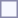<table style="border:1px solid #8888aa; background-color:#f7f8ff; padding:5px; font-size:95%; margin: 0px 12px 12px 0px;">
</table>
